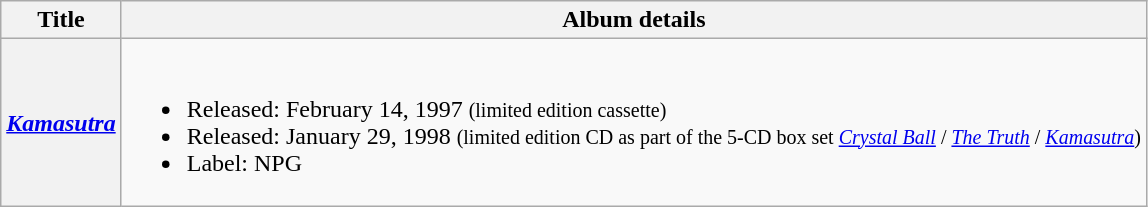<table class="wikitable plainrowheaders">
<tr>
<th scope="col">Title</th>
<th scope="col">Album details</th>
</tr>
<tr>
<th scope="row"><em><a href='#'>Kamasutra</a></em></th>
<td><br><ul><li>Released: February 14, 1997 <small>(limited edition cassette)</small></li><li>Released: January 29, 1998 <small>(limited edition CD as part of the 5-CD box set <em><a href='#'>Crystal Ball</a></em> / <em><a href='#'>The Truth</a></em> / <em><a href='#'>Kamasutra</a></em>)</small></li><li>Label: NPG</li></ul></td>
</tr>
</table>
